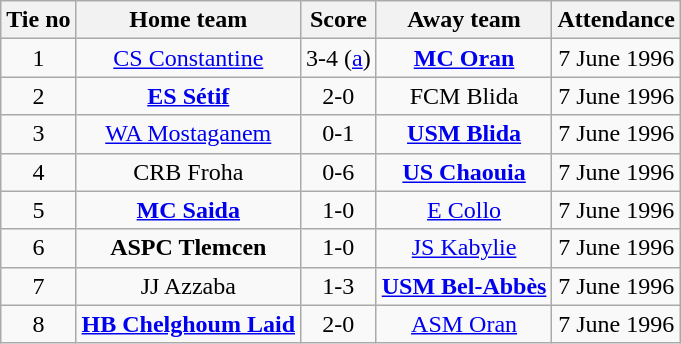<table class="wikitable" style="text-align:center">
<tr>
<th>Tie no</th>
<th>Home team</th>
<th>Score</th>
<th>Away team</th>
<th>Attendance</th>
</tr>
<tr>
<td>1</td>
<td><a href='#'>CS Constantine</a></td>
<td>3-4 (<a href='#'>a</a>)</td>
<td><strong><a href='#'>MC Oran</a></strong></td>
<td>7 June 1996</td>
</tr>
<tr>
<td>2</td>
<td><strong><a href='#'>ES Sétif</a></strong></td>
<td>2-0</td>
<td>FCM Blida</td>
<td>7 June 1996</td>
</tr>
<tr>
<td>3</td>
<td><a href='#'>WA Mostaganem</a></td>
<td>0-1</td>
<td><strong><a href='#'>USM Blida</a></strong></td>
<td>7 June 1996</td>
</tr>
<tr>
<td>4</td>
<td>CRB Froha</td>
<td>0-6</td>
<td><strong><a href='#'>US Chaouia</a></strong></td>
<td>7 June 1996</td>
</tr>
<tr>
<td>5</td>
<td><strong><a href='#'>MC Saida</a></strong></td>
<td>1-0</td>
<td><a href='#'>E Collo</a></td>
<td>7 June 1996</td>
</tr>
<tr>
<td>6</td>
<td><strong>ASPC Tlemcen</strong></td>
<td>1-0</td>
<td><a href='#'>JS Kabylie</a></td>
<td>7 June 1996</td>
</tr>
<tr>
<td>7</td>
<td>JJ Azzaba</td>
<td>1-3</td>
<td><strong><a href='#'>USM Bel-Abbès</a></strong></td>
<td>7 June 1996</td>
</tr>
<tr>
<td>8</td>
<td><strong><a href='#'>HB Chelghoum Laid</a></strong></td>
<td>2-0</td>
<td><a href='#'>ASM Oran</a></td>
<td>7 June 1996</td>
</tr>
</table>
